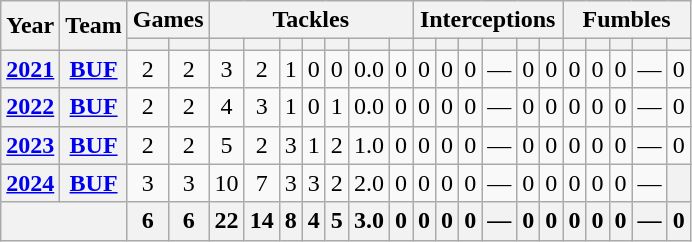<table class="wikitable" style="text-align: center;">
<tr>
<th rowspan="2">Year</th>
<th rowspan="2">Team</th>
<th colspan="2">Games</th>
<th colspan="7">Tackles</th>
<th colspan="6">Interceptions</th>
<th colspan="5">Fumbles</th>
</tr>
<tr>
<th></th>
<th></th>
<th></th>
<th></th>
<th></th>
<th></th>
<th></th>
<th></th>
<th></th>
<th></th>
<th></th>
<th></th>
<th></th>
<th></th>
<th></th>
<th></th>
<th></th>
<th></th>
<th></th>
<th></th>
</tr>
<tr>
<th><a href='#'>2021</a></th>
<th><a href='#'>BUF</a></th>
<td>2</td>
<td>2</td>
<td>3</td>
<td>2</td>
<td>1</td>
<td>0</td>
<td>0</td>
<td>0.0</td>
<td>0</td>
<td>0</td>
<td>0</td>
<td>0</td>
<td>—</td>
<td>0</td>
<td>0</td>
<td>0</td>
<td>0</td>
<td>0</td>
<td>—</td>
<td>0</td>
</tr>
<tr>
<th><a href='#'>2022</a></th>
<th><a href='#'>BUF</a></th>
<td>2</td>
<td>2</td>
<td>4</td>
<td>3</td>
<td>1</td>
<td>0</td>
<td>1</td>
<td>0.0</td>
<td>0</td>
<td>0</td>
<td>0</td>
<td>0</td>
<td>—</td>
<td>0</td>
<td>0</td>
<td>0</td>
<td>0</td>
<td>0</td>
<td>—</td>
<td>0</td>
</tr>
<tr>
<th><a href='#'>2023</a></th>
<th><a href='#'>BUF</a></th>
<td>2</td>
<td>2</td>
<td>5</td>
<td>2</td>
<td>3</td>
<td>1</td>
<td>2</td>
<td>1.0</td>
<td>0</td>
<td>0</td>
<td>0</td>
<td>0</td>
<td>—</td>
<td>0</td>
<td>0</td>
<td>0</td>
<td>0</td>
<td>0</td>
<td>—</td>
<td>0</td>
</tr>
<tr>
<th><a href='#'>2024</a></th>
<th><a href='#'>BUF</a></th>
<td>3</td>
<td>3</td>
<td>10</td>
<td>7</td>
<td>3</td>
<td>3</td>
<td>2</td>
<td>2.0</td>
<td>0</td>
<td>0</td>
<td>0</td>
<td>0</td>
<td>—</td>
<td>0</td>
<td>0</td>
<td>0</td>
<td>0</td>
<td>0</td>
<td>—</td>
<th></th>
</tr>
<tr>
<th colspan="2"></th>
<th>6</th>
<th>6</th>
<th>22</th>
<th>14</th>
<th>8</th>
<th>4</th>
<th>5</th>
<th>3.0</th>
<th>0</th>
<th>0</th>
<th>0</th>
<th>0</th>
<th>—</th>
<th>0</th>
<th>0</th>
<th>0</th>
<th>0</th>
<th>0</th>
<th>—</th>
<th>0</th>
</tr>
</table>
